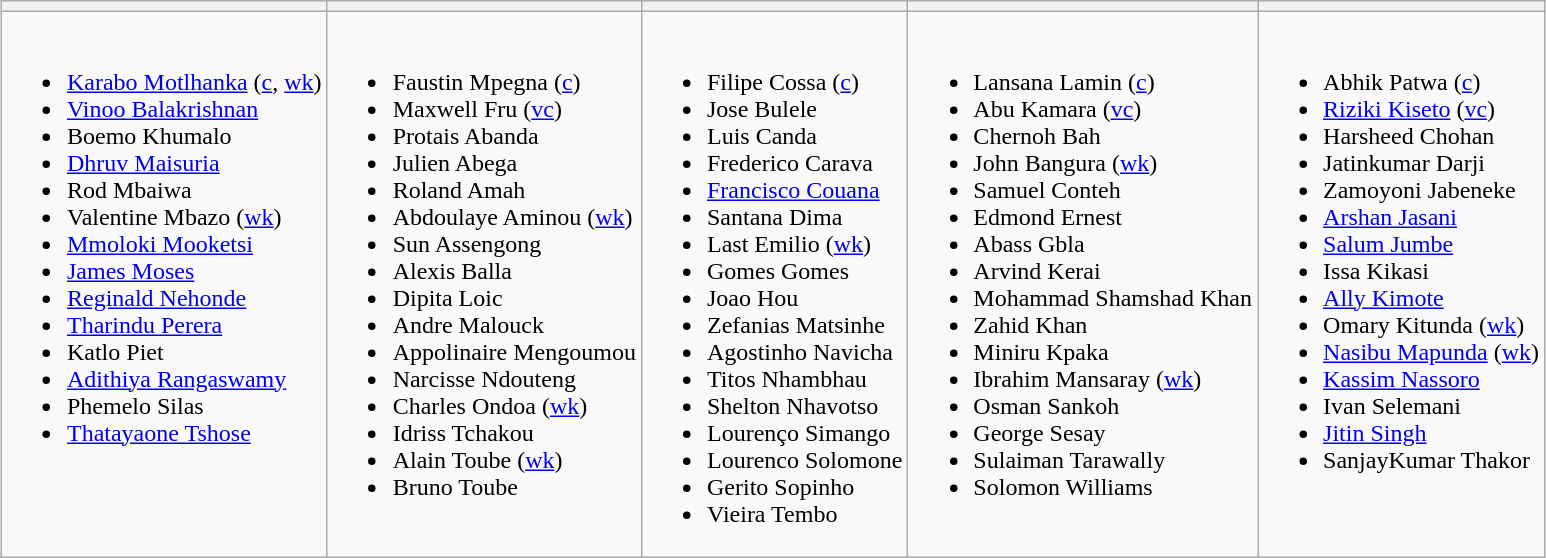<table class="wikitable" style="text-align:left; margin:auto">
<tr>
<th></th>
<th></th>
<th></th>
<th></th>
<th></th>
</tr>
<tr>
<td valign=top><br><ul><li><a href='#'>Karabo Motlhanka</a> (<a href='#'>c</a>, <a href='#'>wk</a>)</li><li><a href='#'>Vinoo Balakrishnan</a></li><li>Boemo Khumalo</li><li><a href='#'>Dhruv Maisuria</a></li><li>Rod Mbaiwa</li><li>Valentine Mbazo (<a href='#'>wk</a>)</li><li><a href='#'>Mmoloki Mooketsi</a></li><li><a href='#'>James Moses</a></li><li><a href='#'>Reginald Nehonde</a></li><li><a href='#'>Tharindu Perera</a></li><li>Katlo Piet</li><li><a href='#'>Adithiya Rangaswamy</a></li><li>Phemelo Silas</li><li><a href='#'>Thatayaone Tshose</a></li></ul></td>
<td valign=top><br><ul><li>Faustin Mpegna (<a href='#'>c</a>)</li><li>Maxwell Fru (<a href='#'>vc</a>)</li><li>Protais Abanda</li><li>Julien Abega</li><li>Roland Amah</li><li>Abdoulaye Aminou (<a href='#'>wk</a>)</li><li>Sun Assengong</li><li>Alexis Balla</li><li>Dipita Loic</li><li>Andre Malouck</li><li>Appolinaire Mengoumou</li><li>Narcisse Ndouteng</li><li>Charles Ondoa (<a href='#'>wk</a>)</li><li>Idriss Tchakou</li><li>Alain Toube (<a href='#'>wk</a>)</li><li>Bruno Toube</li></ul></td>
<td valign=top><br><ul><li>Filipe Cossa (<a href='#'>c</a>)</li><li>Jose Bulele</li><li>Luis Canda</li><li>Frederico Carava</li><li><a href='#'>Francisco Couana</a></li><li>Santana Dima</li><li>Last Emilio (<a href='#'>wk</a>)</li><li>Gomes Gomes</li><li>Joao Hou</li><li>Zefanias Matsinhe</li><li>Agostinho Navicha</li><li>Titos Nhambhau</li><li>Shelton Nhavotso</li><li>Lourenço Simango</li><li>Lourenco Solomone</li><li>Gerito Sopinho</li><li>Vieira Tembo</li></ul></td>
<td valign=top><br><ul><li>Lansana Lamin (<a href='#'>c</a>)</li><li>Abu Kamara (<a href='#'>vc</a>)</li><li>Chernoh Bah</li><li>John Bangura (<a href='#'>wk</a>)</li><li>Samuel Conteh</li><li>Edmond Ernest</li><li>Abass Gbla</li><li>Arvind Kerai</li><li>Mohammad Shamshad Khan</li><li>Zahid Khan</li><li>Miniru Kpaka</li><li>Ibrahim Mansaray (<a href='#'>wk</a>)</li><li>Osman Sankoh</li><li>George Sesay</li><li>Sulaiman Tarawally</li><li>Solomon Williams</li></ul></td>
<td valign=top><br><ul><li>Abhik Patwa (<a href='#'>c</a>)</li><li><a href='#'>Riziki Kiseto</a> (<a href='#'>vc</a>)</li><li>Harsheed Chohan</li><li>Jatinkumar Darji</li><li>Zamoyoni Jabeneke</li><li><a href='#'>Arshan Jasani</a></li><li><a href='#'>Salum Jumbe</a></li><li>Issa Kikasi</li><li><a href='#'>Ally Kimote</a></li><li>Omary Kitunda (<a href='#'>wk</a>)</li><li><a href='#'>Nasibu Mapunda</a> (<a href='#'>wk</a>)</li><li><a href='#'>Kassim Nassoro</a></li><li>Ivan Selemani</li><li><a href='#'>Jitin Singh</a></li><li>SanjayKumar Thakor</li></ul></td>
</tr>
</table>
